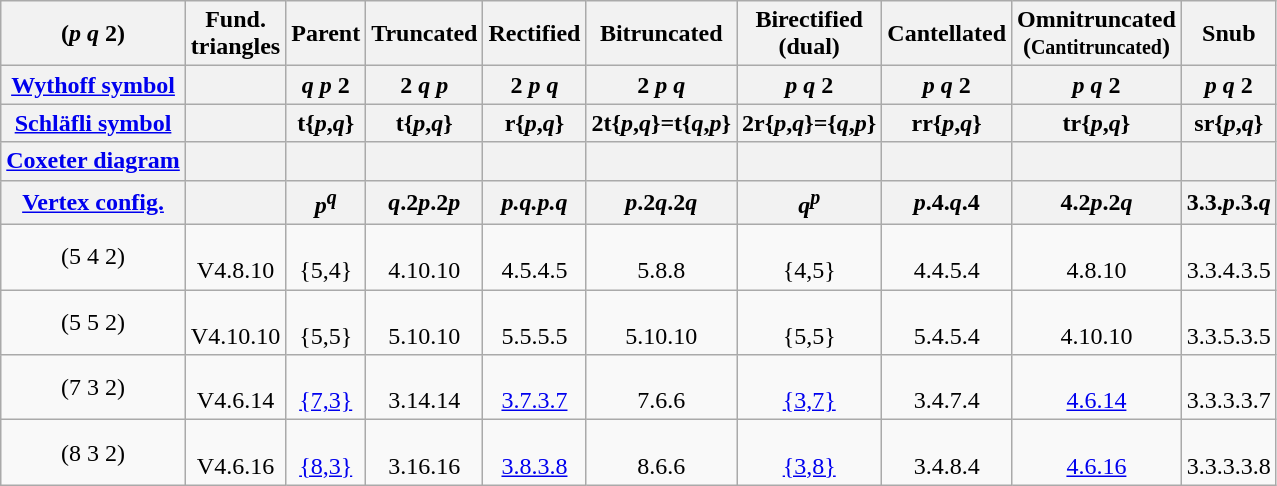<table class="wikitable">
<tr>
<th>(<em>p q</em> 2)</th>
<th>Fund.<br>triangles</th>
<th>Parent</th>
<th>Truncated</th>
<th>Rectified</th>
<th>Bitruncated</th>
<th>Birectified<br>(dual)</th>
<th>Cantellated</th>
<th>Omnitruncated<br>(<small>Cantitruncated</small>)</th>
<th>Snub</th>
</tr>
<tr>
<th><a href='#'>Wythoff symbol</a></th>
<th></th>
<th><em>q</em>  <em>p</em> 2</th>
<th>2 <em>q</em>  <em>p</em></th>
<th>2  <em>p q</em></th>
<th>2 <em>p</em>  <em>q</em></th>
<th><em>p</em>  <em>q</em> 2</th>
<th><em>p q</em>  2</th>
<th><em>p q</em> 2 </th>
<th> <em>p q</em> 2</th>
</tr>
<tr>
<th><a href='#'>Schläfli symbol</a></th>
<th></th>
<th>t{<em>p</em>,<em>q</em>}</th>
<th>t{<em>p</em>,<em>q</em>}</th>
<th>r{<em>p</em>,<em>q</em>}</th>
<th>2t{<em>p</em>,<em>q</em>}=t{<em>q</em>,<em>p</em>}</th>
<th>2r{<em>p</em>,<em>q</em>}={<em>q</em>,<em>p</em>}</th>
<th>rr{<em>p</em>,<em>q</em>}</th>
<th>tr{<em>p</em>,<em>q</em>}</th>
<th>sr{<em>p</em>,<em>q</em>}</th>
</tr>
<tr>
<th><a href='#'>Coxeter diagram</a></th>
<th></th>
<th></th>
<th></th>
<th></th>
<th></th>
<th></th>
<th></th>
<th></th>
<th></th>
</tr>
<tr>
<th><a href='#'>Vertex config.</a></th>
<th></th>
<th><em>p<sup>q</sup></em></th>
<th><em>q</em>.2<em>p</em>.2<em>p</em></th>
<th><em>p.q.p.q</em></th>
<th><em>p</em>.2<em>q</em>.2<em>q</em></th>
<th><em>q<sup>p</sup></em></th>
<th><em>p</em>.4.<em>q</em>.4</th>
<th>4.2<em>p</em>.2<em>q</em></th>
<th>3.3.<em>p</em>.3.<em>q</em></th>
</tr>
<tr align=center>
<td>(5 4 2)</td>
<td><br>V4.8.10</td>
<td><br>{5,4}</td>
<td><br>4.10.10</td>
<td><br>4.5.4.5</td>
<td><br>5.8.8</td>
<td><br>{4,5}</td>
<td><br>4.4.5.4</td>
<td><br>4.8.10</td>
<td><br>3.3.4.3.5</td>
</tr>
<tr align=center>
<td>(5 5 2)</td>
<td><br>V4.10.10</td>
<td><br>{5,5}</td>
<td><br>5.10.10</td>
<td><br>5.5.5.5</td>
<td><br>5.10.10</td>
<td><br>{5,5}</td>
<td><br>5.4.5.4</td>
<td><br>4.10.10</td>
<td><br>3.3.5.3.5</td>
</tr>
<tr align=center>
<td>(7 3 2)</td>
<td><br>V4.6.14</td>
<td><br><a href='#'>{7,3}</a></td>
<td><br>3.14.14</td>
<td><br><a href='#'>3.7.3.7</a></td>
<td><br>7.6.6</td>
<td><br><a href='#'>{3,7}</a></td>
<td><br>3.4.7.4</td>
<td><br><a href='#'>4.6.14</a></td>
<td><br>3.3.3.3.7</td>
</tr>
<tr align=center>
<td>(8 3 2)</td>
<td><br>V4.6.16</td>
<td><br><a href='#'>{8,3}</a></td>
<td><br>3.16.16</td>
<td><br><a href='#'>3.8.3.8</a></td>
<td><br>8.6.6</td>
<td><br><a href='#'>{3,8}</a></td>
<td><br>3.4.8.4</td>
<td><br><a href='#'>4.6.16</a></td>
<td><br>3.3.3.3.8</td>
</tr>
</table>
